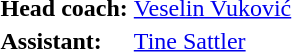<table>
<tr>
<td><strong>Head coach:</strong></td>
<td><a href='#'>Veselin Vuković</a></td>
</tr>
<tr>
<td><strong>Assistant:</strong></td>
<td><a href='#'>Tine Sattler</a></td>
</tr>
</table>
